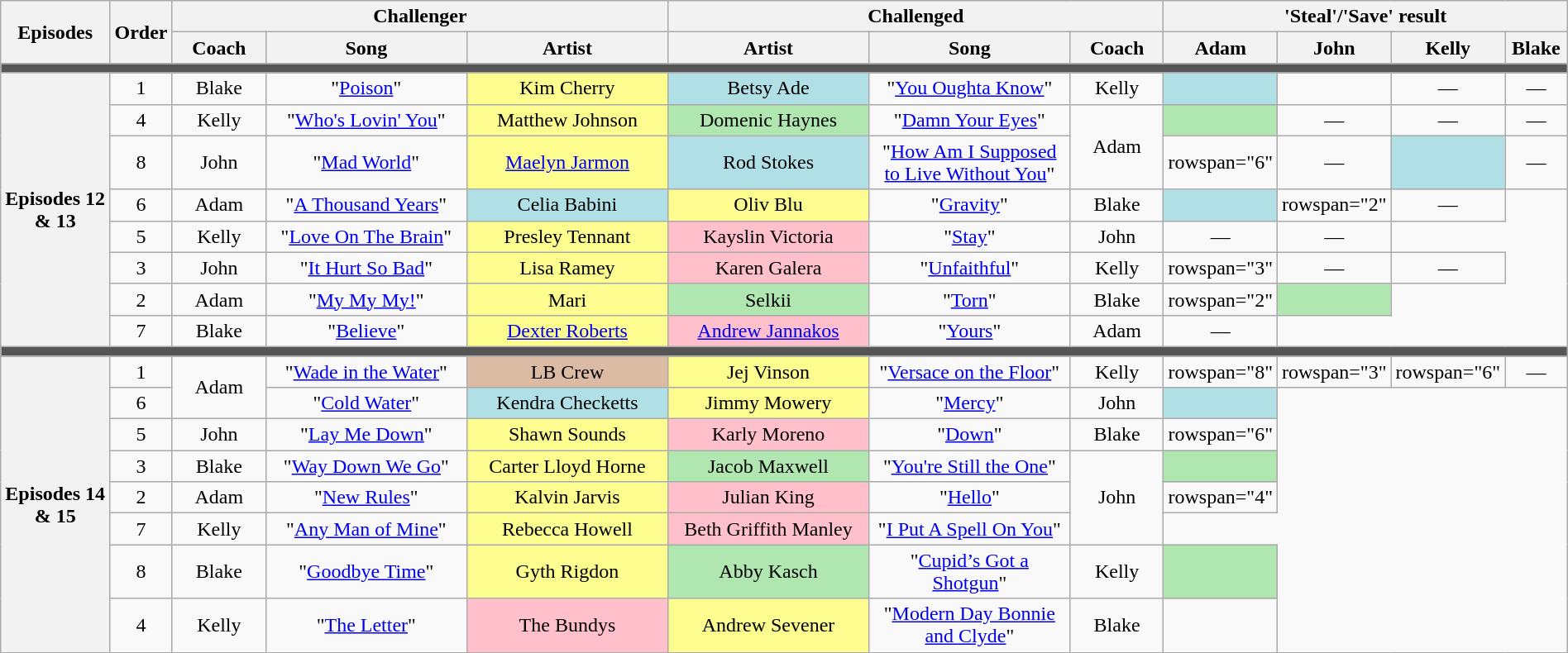<table class="wikitable" style="text-align: center; width:100%">
<tr>
<th rowspan="2" style="width:07%">Episodes</th>
<th rowspan="2" style="width:04%">Order</th>
<th colspan="3" style="width:42%">Challenger</th>
<th colspan="3" style="width:42%">Challenged</th>
<th colspan="4" style="width:16%">'Steal'/'Save' result</th>
</tr>
<tr>
<th style="width:06%">Coach</th>
<th style="width:13%">Song</th>
<th style="width:13%">Artist</th>
<th style="width:13%">Artist</th>
<th style="width:13%">Song</th>
<th style="width:06%">Coach</th>
<th style="width:04%">Adam</th>
<th style="width:04%">John</th>
<th style="width:04%">Kelly</th>
<th style="width:04%">Blake</th>
</tr>
<tr>
<td colspan="12" style="background:#555"></td>
</tr>
<tr>
<th rowspan="8">Episodes 12 & 13<br><small></small></th>
<td>1</td>
<td>Blake</td>
<td>"<a href='#'>Poison</a>"</td>
<td style="background:#fdfc8f">Kim Cherry</td>
<td style="background:#b0e0e6">Betsy Ade</td>
<td>"<a href='#'>You Oughta Know</a>"</td>
<td>Kelly</td>
<td bgcolor="#b0e0e6"><em></em></td>
<td><em></em></td>
<td>—</td>
<td>—</td>
</tr>
<tr>
<td>4</td>
<td>Kelly</td>
<td>"<a href='#'>Who's Lovin' You</a>"</td>
<td style="background:#fdfc8f">Matthew Johnson</td>
<td style="background:#b0e6b0">Domenic Haynes</td>
<td>"<a href='#'>Damn Your Eyes</a>"</td>
<td rowspan="2">Adam</td>
<td style="background:#b0e6b0"><em></em></td>
<td>—</td>
<td>—</td>
<td>—</td>
</tr>
<tr>
<td>8</td>
<td>John</td>
<td>"<a href='#'>Mad World</a>"</td>
<td style="background:#fdfc8f"><a href='#'>Maelyn Jarmon</a></td>
<td style="background:#b0e0e6">Rod Stokes</td>
<td>"<a href='#'>How Am I Supposed to Live Without You</a>"</td>
<td>rowspan="6" </td>
<td>—</td>
<td bgcolor="#b0e0e6"><em></em></td>
<td>—</td>
</tr>
<tr>
<td>6</td>
<td>Adam</td>
<td>"<a href='#'>A Thousand Years</a>"</td>
<td style="background:#b0e0e6">Celia Babini</td>
<td style="background:#fdfc8f">Oliv Blu</td>
<td>"<a href='#'>Gravity</a>"</td>
<td>Blake</td>
<td bgcolor="#b0e0e6"><em></em></td>
<td>rowspan="2" </td>
<td>—</td>
</tr>
<tr>
<td>5</td>
<td>Kelly</td>
<td>"<a href='#'>Love On The Brain</a>"</td>
<td style="background:#fdfc8f">Presley Tennant</td>
<td style="background:pink">Kayslin Victoria</td>
<td>"<a href='#'>Stay</a>"</td>
<td>John</td>
<td>—</td>
<td>—</td>
</tr>
<tr>
<td>3</td>
<td>John</td>
<td>"<a href='#'>It Hurt So Bad</a>"</td>
<td style="background:#fdfc8f">Lisa Ramey</td>
<td style="background:pink">Karen Galera</td>
<td>"<a href='#'>Unfaithful</a>"</td>
<td>Kelly</td>
<td>rowspan="3" </td>
<td>—</td>
<td>—</td>
</tr>
<tr>
<td>2</td>
<td>Adam</td>
<td>"<a href='#'>My My My!</a>"</td>
<td style="background:#fdfc8f">Mari</td>
<td style="background:#b0e6b0">Selkii</td>
<td>"<a href='#'>Torn</a>"</td>
<td>Blake</td>
<td>rowspan="2" </td>
<td style="background:#b0e6b0"><em></em></td>
</tr>
<tr>
<td>7</td>
<td>Blake</td>
<td>"<a href='#'>Believe</a>"</td>
<td style="background:#fdfc8f"><a href='#'>Dexter Roberts</a></td>
<td style="background:pink"><a href='#'>Andrew Jannakos</a></td>
<td>"<a href='#'>Yours</a>"</td>
<td>Adam</td>
<td>—</td>
</tr>
<tr>
<td colspan="12" style="background:#555"></td>
</tr>
<tr>
<th rowspan="8">Episodes 14 & 15<br><small></small></th>
<td>1</td>
<td rowspan="2">Adam</td>
<td>"<a href='#'>Wade in the Water</a>"</td>
<td style="background:#dbbba4">LB Crew</td>
<td style="background:#fdfc8f">Jej Vinson</td>
<td>"<a href='#'>Versace on the Floor</a>"</td>
<td>Kelly</td>
<td>rowspan="8" </td>
<td>rowspan="3" </td>
<td>rowspan="6" </td>
<td>—</td>
</tr>
<tr>
<td>6</td>
<td>"<a href='#'>Cold Water</a>"</td>
<td style="background:#b0e0e6">Kendra Checketts</td>
<td style="background:#fdfc8f">Jimmy Mowery</td>
<td>"<a href='#'>Mercy</a>"</td>
<td>John</td>
<td style="background:#b0e0e6"><em></em></td>
</tr>
<tr>
<td>5</td>
<td>John</td>
<td>"<a href='#'>Lay Me Down</a>"</td>
<td style="background:#fdfc8f">Shawn Sounds</td>
<td style="background:pink">Karly Moreno</td>
<td>"<a href='#'>Down</a>"</td>
<td>Blake</td>
<td>rowspan="6" </td>
</tr>
<tr>
<td>3</td>
<td>Blake</td>
<td>"<a href='#'>Way Down We Go</a>"</td>
<td style="background:#fdfc8f">Carter Lloyd Horne</td>
<td style="background:#b0e6b0">Jacob Maxwell</td>
<td>"<a href='#'>You're Still the One</a>"</td>
<td rowspan="3">John</td>
<td style="background:#b0e6b0"><em></em></td>
</tr>
<tr>
<td>2</td>
<td>Adam</td>
<td>"<a href='#'>New Rules</a>"</td>
<td style="background:#fdfc8f">Kalvin Jarvis</td>
<td style="background:pink">Julian King</td>
<td>"<a href='#'>Hello</a>"</td>
<td>rowspan="4" </td>
</tr>
<tr>
<td>7</td>
<td>Kelly</td>
<td>"<a href='#'>Any Man of Mine</a>"</td>
<td style="background:#fdfc8f">Rebecca Howell</td>
<td style="background:pink">Beth Griffith Manley</td>
<td>"<a href='#'>I Put A Spell On You</a>"</td>
</tr>
<tr>
<td>8</td>
<td>Blake</td>
<td>"<a href='#'>Goodbye Time</a>"</td>
<td style="background:#fdfc8f">Gyth Rigdon</td>
<td style="background:#b0e6b0">Abby Kasch</td>
<td>"<a href='#'>Cupid’s Got a Shotgun</a>"</td>
<td>Kelly</td>
<td style="background:#b0e6b0"><em></em></td>
</tr>
<tr>
<td>4</td>
<td>Kelly</td>
<td>"<a href='#'>The Letter</a>"</td>
<td style="background:pink">The Bundys</td>
<td style="background:#fdfc8f">Andrew Sevener</td>
<td>"<a href='#'>Modern Day Bonnie and Clyde</a>"</td>
<td>Blake</td>
<td></td>
</tr>
</table>
